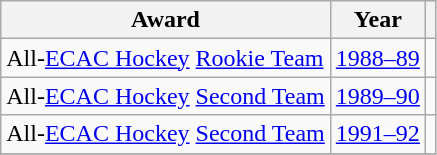<table class="wikitable">
<tr>
<th>Award</th>
<th>Year</th>
<th></th>
</tr>
<tr>
<td>All-<a href='#'>ECAC Hockey</a> <a href='#'>Rookie Team</a></td>
<td><a href='#'>1988–89</a></td>
<td></td>
</tr>
<tr>
<td>All-<a href='#'>ECAC Hockey</a> <a href='#'>Second Team</a></td>
<td><a href='#'>1989–90</a></td>
<td></td>
</tr>
<tr>
<td>All-<a href='#'>ECAC Hockey</a> <a href='#'>Second Team</a></td>
<td><a href='#'>1991–92</a></td>
<td></td>
</tr>
<tr>
</tr>
</table>
